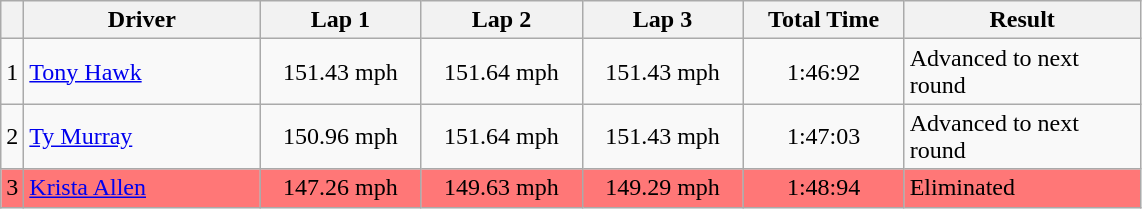<table class = "wikitable">
<tr>
<th style="text-align:center;"></th>
<th style="text-align:center; width:150px;"><strong>Driver</strong></th>
<th style="text-align:center; width:100px;"><strong>Lap 1</strong></th>
<th style="text-align:center; width:100px;"><strong>Lap 2</strong></th>
<th style="text-align:center; width:100px;"><strong>Lap 3</strong></th>
<th style="text-align:center; width:100px;"><strong>Total Time</strong></th>
<th style="text-align:center; width:150px;"><strong>Result</strong></th>
</tr>
<tr>
<td>1</td>
<td><a href='#'>Tony Hawk</a></td>
<td style="text-align:center;">151.43 mph</td>
<td style="text-align:center;">151.64 mph</td>
<td style="text-align:center;">151.43 mph</td>
<td style="text-align:center;">1:46:92</td>
<td>Advanced to next round</td>
</tr>
<tr>
<td>2</td>
<td><a href='#'>Ty Murray</a></td>
<td style="text-align:center;">150.96 mph</td>
<td style="text-align:center;">151.64 mph</td>
<td style="text-align:center;">151.43 mph</td>
<td style="text-align:center;">1:47:03</td>
<td>Advanced to next round</td>
</tr>
<tr style="background:#f77;">
<td>3</td>
<td><a href='#'>Krista Allen</a></td>
<td style="text-align:center;">147.26 mph</td>
<td style="text-align:center;">149.63 mph</td>
<td style="text-align:center;">149.29 mph</td>
<td style="text-align:center;">1:48:94</td>
<td>Eliminated</td>
</tr>
</table>
